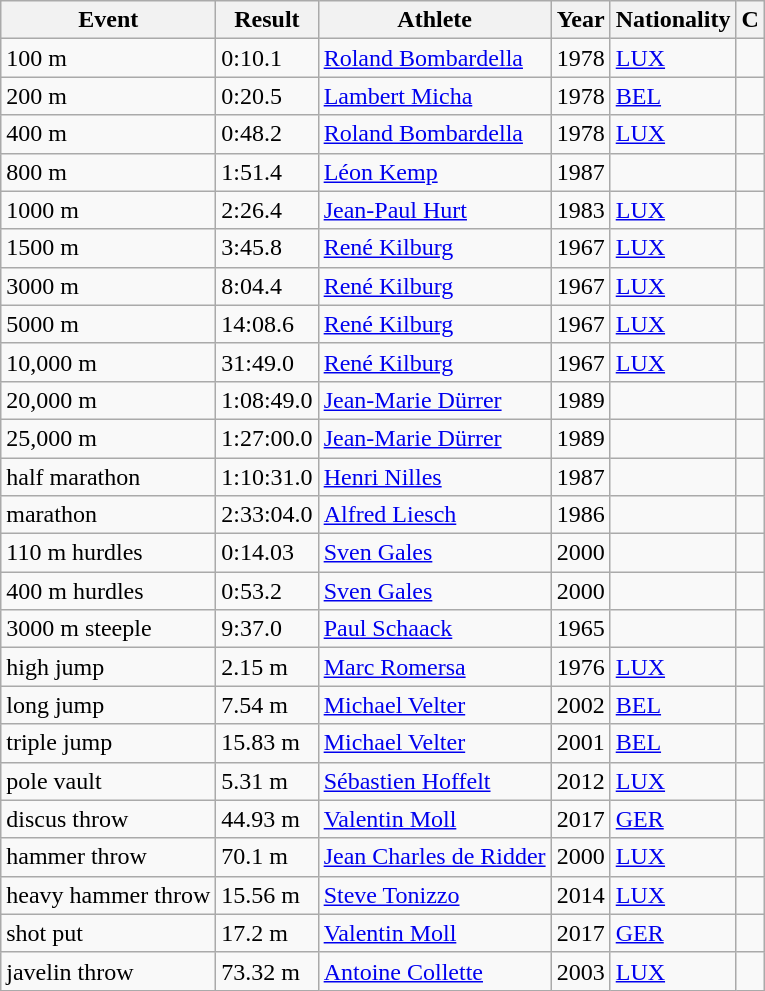<table class="wikitable">
<tr>
<th>Event</th>
<th>Result</th>
<th>Athlete</th>
<th>Year</th>
<th>Nationality</th>
<th>C</th>
</tr>
<tr>
<td>100 m</td>
<td>0:10.1</td>
<td><a href='#'>Roland Bombardella</a></td>
<td>1978</td>
<td><a href='#'>LUX</a></td>
<td></td>
</tr>
<tr>
<td>200 m</td>
<td>0:20.5</td>
<td><a href='#'>Lambert Micha</a></td>
<td>1978</td>
<td><a href='#'>BEL</a></td>
<td></td>
</tr>
<tr>
<td>400 m</td>
<td>0:48.2</td>
<td><a href='#'>Roland Bombardella</a></td>
<td>1978</td>
<td><a href='#'>LUX</a></td>
<td></td>
</tr>
<tr>
<td>800 m</td>
<td>1:51.4</td>
<td><a href='#'>Léon Kemp</a></td>
<td>1987</td>
<td></td>
<td></td>
</tr>
<tr>
<td>1000 m</td>
<td>2:26.4</td>
<td><a href='#'>Jean-Paul Hurt</a></td>
<td>1983</td>
<td><a href='#'>LUX</a></td>
<td></td>
</tr>
<tr>
<td>1500 m</td>
<td>3:45.8</td>
<td><a href='#'>René Kilburg</a></td>
<td>1967</td>
<td><a href='#'>LUX</a></td>
<td></td>
</tr>
<tr>
<td>3000 m</td>
<td>8:04.4</td>
<td><a href='#'>René Kilburg</a></td>
<td>1967</td>
<td><a href='#'>LUX</a></td>
<td></td>
</tr>
<tr>
<td>5000 m</td>
<td>14:08.6</td>
<td><a href='#'>René Kilburg</a></td>
<td>1967</td>
<td><a href='#'>LUX</a></td>
<td></td>
</tr>
<tr>
<td>10,000 m</td>
<td>31:49.0</td>
<td><a href='#'>René Kilburg</a></td>
<td>1967</td>
<td><a href='#'>LUX</a></td>
<td></td>
</tr>
<tr>
<td>20,000 m</td>
<td>1:08:49.0</td>
<td><a href='#'>Jean-Marie Dürrer</a></td>
<td>1989</td>
<td></td>
<td></td>
</tr>
<tr>
<td>25,000 m</td>
<td>1:27:00.0</td>
<td><a href='#'>Jean-Marie Dürrer</a></td>
<td>1989</td>
<td></td>
<td></td>
</tr>
<tr>
<td>half marathon</td>
<td>1:10:31.0</td>
<td><a href='#'>Henri Nilles</a></td>
<td>1987</td>
<td></td>
<td></td>
</tr>
<tr>
<td>marathon</td>
<td>2:33:04.0</td>
<td><a href='#'>Alfred Liesch</a></td>
<td>1986</td>
<td></td>
<td></td>
</tr>
<tr>
<td>110 m hurdles</td>
<td>0:14.03</td>
<td><a href='#'>Sven Gales</a></td>
<td>2000</td>
<td></td>
<td></td>
</tr>
<tr>
<td>400 m hurdles</td>
<td>0:53.2</td>
<td><a href='#'>Sven Gales</a></td>
<td>2000</td>
<td></td>
<td></td>
</tr>
<tr>
<td>3000 m steeple</td>
<td>9:37.0</td>
<td><a href='#'>Paul Schaack</a></td>
<td>1965</td>
<td></td>
<td></td>
</tr>
<tr>
<td>high jump</td>
<td>2.15 m</td>
<td><a href='#'>Marc Romersa</a></td>
<td>1976</td>
<td><a href='#'>LUX</a></td>
<td></td>
</tr>
<tr>
<td>long jump</td>
<td>7.54 m</td>
<td><a href='#'>Michael Velter</a></td>
<td>2002</td>
<td><a href='#'>BEL</a></td>
<td></td>
</tr>
<tr>
<td>triple jump</td>
<td>15.83 m</td>
<td><a href='#'>Michael Velter</a></td>
<td>2001</td>
<td><a href='#'>BEL</a></td>
<td></td>
</tr>
<tr>
<td>pole vault</td>
<td>5.31 m</td>
<td><a href='#'>Sébastien Hoffelt</a></td>
<td>2012</td>
<td><a href='#'>LUX</a></td>
<td></td>
</tr>
<tr>
<td>discus throw</td>
<td>44.93 m</td>
<td><a href='#'>Valentin Moll</a></td>
<td>2017</td>
<td><a href='#'>GER</a></td>
<td></td>
</tr>
<tr>
<td>hammer throw</td>
<td>70.1 m</td>
<td><a href='#'>Jean Charles de Ridder</a></td>
<td>2000</td>
<td><a href='#'>LUX</a></td>
<td></td>
</tr>
<tr>
<td>heavy hammer throw</td>
<td>15.56 m</td>
<td><a href='#'>Steve Tonizzo</a></td>
<td>2014</td>
<td><a href='#'>LUX</a></td>
<td></td>
</tr>
<tr>
<td>shot put</td>
<td>17.2 m</td>
<td><a href='#'>Valentin Moll</a></td>
<td>2017</td>
<td><a href='#'>GER</a></td>
<td></td>
</tr>
<tr>
<td>javelin throw</td>
<td>73.32 m</td>
<td><a href='#'>Antoine Collette</a></td>
<td>2003</td>
<td><a href='#'>LUX</a></td>
<td></td>
</tr>
</table>
